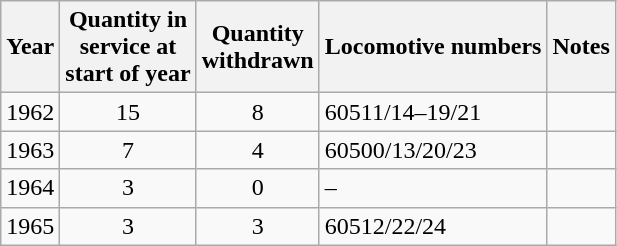<table class="wikitable" style=text-align:center>
<tr>
<th>Year</th>
<th>Quantity in<br>service at<br>start of year</th>
<th>Quantity<br>withdrawn</th>
<th>Locomotive numbers</th>
<th>Notes</th>
</tr>
<tr>
<td>1962</td>
<td>15</td>
<td>8</td>
<td align=left>60511/14–19/21</td>
<td align=left></td>
</tr>
<tr>
<td>1963</td>
<td>7</td>
<td>4</td>
<td align=left>60500/13/20/23</td>
<td align=left></td>
</tr>
<tr>
<td>1964</td>
<td>3</td>
<td>0</td>
<td align=left>–</td>
<td align=left></td>
</tr>
<tr>
<td>1965</td>
<td>3</td>
<td>3</td>
<td align=left>60512/22/24</td>
<td align=left></td>
</tr>
</table>
